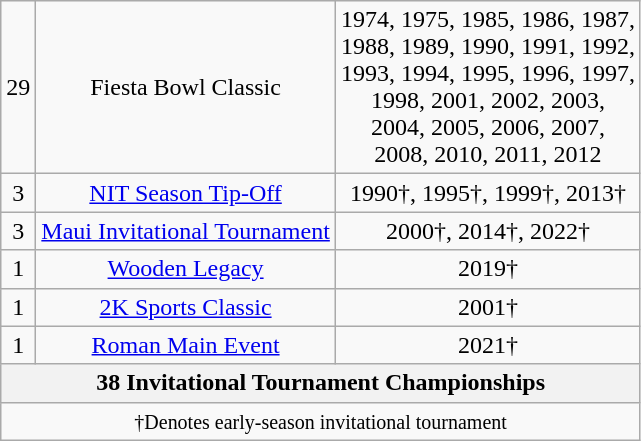<table class="wikitable">
<tr style="text-align:center">
<td>29</td>
<td>Fiesta Bowl Classic</td>
<td>1974, 1975, 1985, 1986, 1987,<br> 1988, 1989, 1990, 1991, 1992,<br> 1993, 1994, 1995, 1996, 1997,<br> 1998, 2001, 2002, 2003,<br> 2004, 2005, 2006, 2007,<br> 2008, 2010, 2011, 2012</td>
</tr>
<tr style="text-align:center">
<td>3</td>
<td><a href='#'>NIT Season Tip-Off</a></td>
<td>1990†, 1995†, 1999†, 2013†</td>
</tr>
<tr style="text-align:center">
<td>3</td>
<td><a href='#'>Maui Invitational Tournament</a></td>
<td>2000†, 2014†, 2022†</td>
</tr>
<tr style="text-align:center">
<td>1</td>
<td><a href='#'>Wooden Legacy</a></td>
<td>2019†</td>
</tr>
<tr style="text-align:center">
<td>1</td>
<td><a href='#'>2K Sports Classic</a></td>
<td>2001†</td>
</tr>
<tr style="text-align:center">
<td>1</td>
<td><a href='#'>Roman Main Event</a></td>
<td>2021†</td>
</tr>
<tr style="text-align:center">
<th colspan=3 style=>38 Invitational Tournament Championships</th>
</tr>
<tr style="text-align:center">
<td colspan=3><small>†Denotes early-season invitational tournament</small></td>
</tr>
</table>
